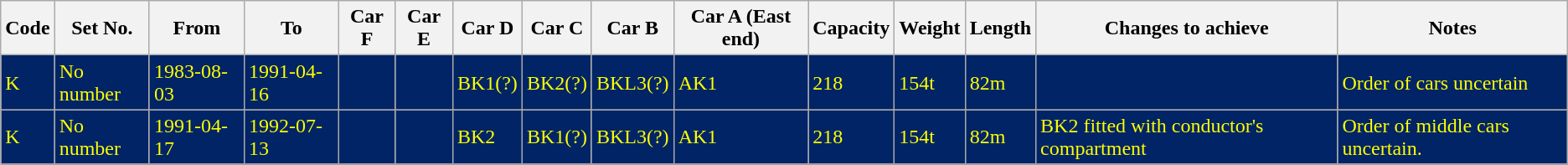<table class="wikitable sortable">
<tr>
<th>Code</th>
<th>Set No.</th>
<th>From</th>
<th>To</th>
<th>Car F</th>
<th>Car E</th>
<th>Car D</th>
<th>Car C</th>
<th>Car B</th>
<th>Car A (East end)</th>
<th>Capacity</th>
<th>Weight</th>
<th>Length</th>
<th>Changes to achieve</th>
<th>Notes</th>
</tr>
<tr style="background: #002466; color: #FFFF00">
<td>K</td>
<td>No number</td>
<td>1983-08-03</td>
<td>1991-04-16</td>
<td></td>
<td></td>
<td>BK1(?)</td>
<td>BK2(?)</td>
<td>BKL3(?)</td>
<td>AK1</td>
<td>218</td>
<td>154t</td>
<td>82m</td>
<td></td>
<td>Order of cars uncertain</td>
</tr>
<tr style="background: #002466; color: #FFFF00">
<td>K</td>
<td>No number</td>
<td>1991-04-17</td>
<td>1992-07-13</td>
<td></td>
<td></td>
<td>BK2</td>
<td>BK1(?)</td>
<td>BKL3(?)</td>
<td>AK1</td>
<td>218</td>
<td>154t</td>
<td>82m</td>
<td>BK2 fitted with conductor's compartment</td>
<td>Order of middle cars uncertain.</td>
</tr>
</table>
